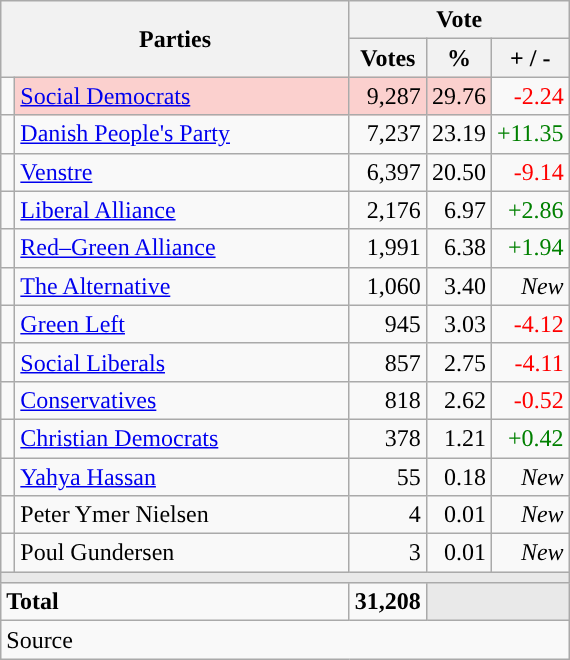<table class="wikitable" style="text-align:right;">
<tr>
<th style="text-align:centre;" rowspan="2" colspan="2" width="225">Parties</th>
<th colspan="3">Vote</th>
</tr>
<tr>
<th width="15">Votes</th>
<th width="15">%</th>
<th width="15">+ / -</th>
</tr>
<tr>
<td width="2" style="color:inherit;background:"></td>
<td bgcolor=#fbd0ce  align="left"><a href='#'>Social Democrats</a></td>
<td bgcolor=#fbd0ce>9,287</td>
<td bgcolor=#fbd0ce>29.76</td>
<td style=color:red;>-2.24</td>
</tr>
<tr>
<td width="2" style="color:inherit;background:"></td>
<td align="left"><a href='#'>Danish People's Party</a></td>
<td>7,237</td>
<td>23.19</td>
<td style=color:green;>+11.35</td>
</tr>
<tr>
<td width="2" style="color:inherit;background:"></td>
<td align="left"><a href='#'>Venstre</a></td>
<td>6,397</td>
<td>20.50</td>
<td style=color:red;>-9.14</td>
</tr>
<tr>
<td width="2" style="color:inherit;background:"></td>
<td align="left"><a href='#'>Liberal Alliance</a></td>
<td>2,176</td>
<td>6.97</td>
<td style=color:green;>+2.86</td>
</tr>
<tr>
<td width="2" style="color:inherit;background:"></td>
<td align="left"><a href='#'>Red–Green Alliance</a></td>
<td>1,991</td>
<td>6.38</td>
<td style=color:green;>+1.94</td>
</tr>
<tr>
<td width="2" style="color:inherit;background:"></td>
<td align="left"><a href='#'>The Alternative</a></td>
<td>1,060</td>
<td>3.40</td>
<td><em>New</em></td>
</tr>
<tr>
<td width="2" style="color:inherit;background:"></td>
<td align="left"><a href='#'>Green Left</a></td>
<td>945</td>
<td>3.03</td>
<td style=color:red;>-4.12</td>
</tr>
<tr>
<td width="2" style="color:inherit;background:"></td>
<td align="left"><a href='#'>Social Liberals</a></td>
<td>857</td>
<td>2.75</td>
<td style=color:red;>-4.11</td>
</tr>
<tr>
<td width="2" style="color:inherit;background:"></td>
<td align="left"><a href='#'>Conservatives</a></td>
<td>818</td>
<td>2.62</td>
<td style=color:red;>-0.52</td>
</tr>
<tr>
<td width="2" style="color:inherit;background:"></td>
<td align="left"><a href='#'>Christian Democrats</a></td>
<td>378</td>
<td>1.21</td>
<td style=color:green;>+0.42</td>
</tr>
<tr>
<td width="2" style="color:inherit;background:"></td>
<td align="left"><a href='#'>Yahya Hassan</a></td>
<td>55</td>
<td>0.18</td>
<td><em>New</em></td>
</tr>
<tr>
<td width="2" style="color:inherit;background:"></td>
<td align="left">Peter Ymer Nielsen</td>
<td>4</td>
<td>0.01</td>
<td><em>New</em></td>
</tr>
<tr>
<td width="2" style="color:inherit;background:"></td>
<td align="left">Poul Gundersen</td>
<td>3</td>
<td>0.01</td>
<td><em>New</em></td>
</tr>
<tr>
<td colspan="7" bgcolor="#E9E9E9"></td>
</tr>
<tr>
<td align="left" colspan="2"><strong>Total</strong></td>
<td><strong>31,208</strong></td>
<td bgcolor="#E9E9E9" colspan="2"></td>
</tr>
<tr>
<td align="left" colspan="6">Source</td>
</tr>
</table>
